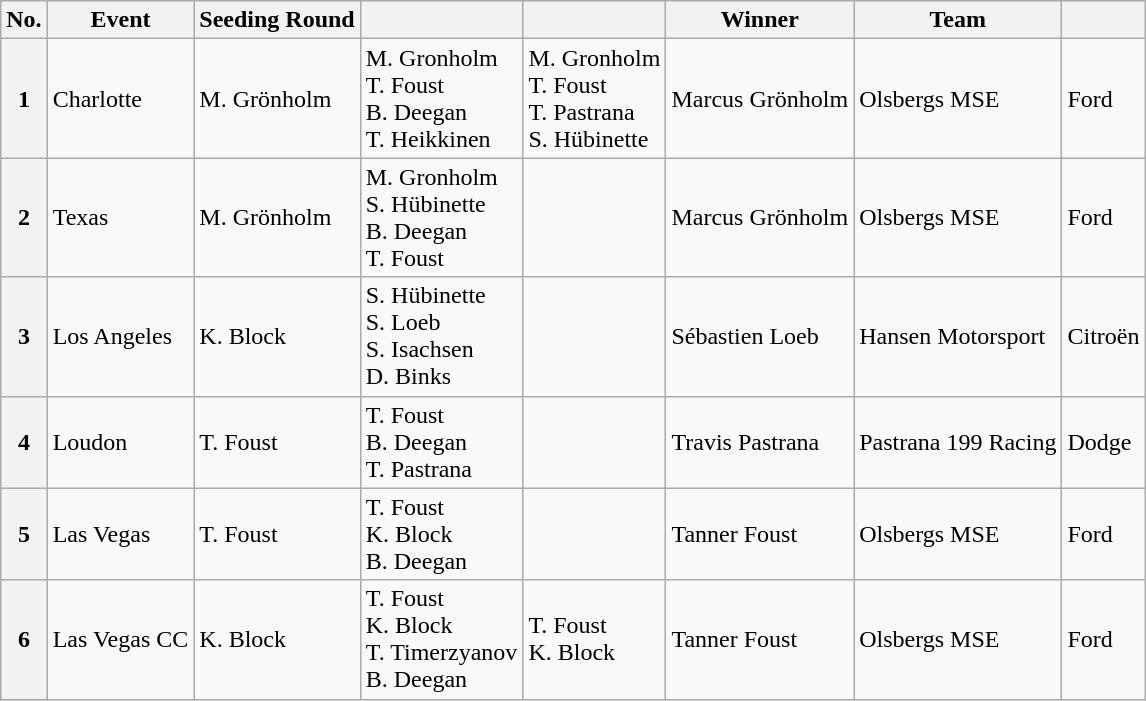<table class="wikitable">
<tr>
<th>No.</th>
<th>Event</th>
<th>Seeding Round</th>
<th></th>
<th></th>
<th>Winner</th>
<th>Team</th>
<th></th>
</tr>
<tr>
<th>1</th>
<td>Charlotte</td>
<td> M. Grönholm</td>
<td> M. Gronholm<br> T. Foust<br> B. Deegan<br> T. Heikkinen</td>
<td> M. Gronholm<br> T. Foust<br> T. Pastrana<br> S. Hübinette</td>
<td> Marcus Grönholm</td>
<td> Olsbergs MSE</td>
<td>Ford</td>
</tr>
<tr>
<th>2</th>
<td>Texas</td>
<td> M. Grönholm</td>
<td> M. Gronholm<br> S. Hübinette<br> B. Deegan<br> T. Foust</td>
<td></td>
<td> Marcus Grönholm</td>
<td> Olsbergs MSE</td>
<td>Ford</td>
</tr>
<tr>
<th>3</th>
<td>Los Angeles</td>
<td> K. Block</td>
<td> S. Hübinette<br> S. Loeb<br> S. Isachsen<br> D. Binks</td>
<td></td>
<td> Sébastien Loeb</td>
<td> Hansen Motorsport</td>
<td>Citroën</td>
</tr>
<tr>
<th>4</th>
<td>Loudon</td>
<td> T. Foust</td>
<td> T. Foust<br> B. Deegan<br> T. Pastrana</td>
<td></td>
<td> Travis Pastrana</td>
<td> Pastrana 199 Racing</td>
<td>Dodge</td>
</tr>
<tr>
<th>5</th>
<td>Las Vegas</td>
<td> T. Foust</td>
<td> T. Foust<br> K. Block<br> B. Deegan</td>
<td></td>
<td> Tanner Foust</td>
<td> Olsbergs MSE</td>
<td>Ford</td>
</tr>
<tr>
<th>6</th>
<td>Las Vegas CC</td>
<td> K. Block</td>
<td> T. Foust<br> K. Block<br> T. Timerzyanov<br> B. Deegan</td>
<td> T. Foust<br> K. Block</td>
<td> Tanner Foust</td>
<td> Olsbergs MSE</td>
<td>Ford</td>
</tr>
</table>
